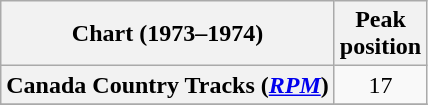<table class="wikitable sortable plainrowheaders" style="text-align:center">
<tr>
<th scope="col">Chart (1973–1974)</th>
<th scope="col">Peak<br>position</th>
</tr>
<tr>
<th scope="row">Canada Country Tracks (<em><a href='#'>RPM</a></em>)</th>
<td align="center">17</td>
</tr>
<tr>
</tr>
</table>
